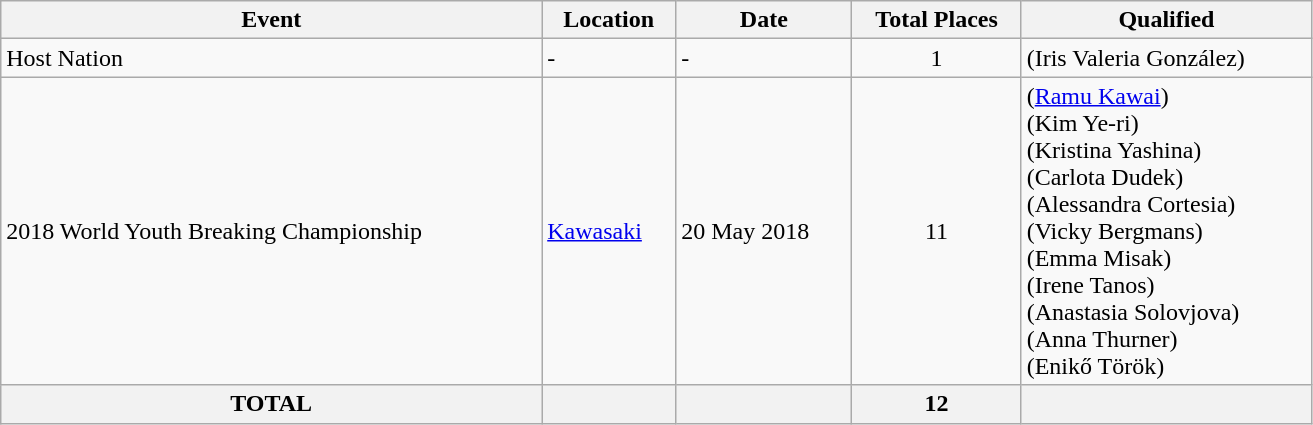<table class="wikitable" width=875>
<tr>
<th>Event</th>
<th>Location</th>
<th>Date</th>
<th>Total Places</th>
<th>Qualified</th>
</tr>
<tr>
<td>Host Nation</td>
<td>-</td>
<td>-</td>
<td align="center">1</td>
<td> (Iris Valeria González)</td>
</tr>
<tr>
<td>2018 World Youth Breaking Championship</td>
<td> <a href='#'>Kawasaki</a></td>
<td>20 May 2018</td>
<td align="center">11</td>
<td> (<a href='#'>Ramu Kawai</a>) <br> (Kim Ye-ri) <br> (Kristina Yashina)<br>  (Carlota Dudek) <br> (Alessandra Cortesia) <br> (Vicky Bergmans) <br> (Emma Misak) <br> (Irene Tanos) <br> (Anastasia Solovjova) <br> (Anna Thurner) <br> (Enikő Török)</td>
</tr>
<tr>
<th>TOTAL</th>
<th></th>
<th></th>
<th>12</th>
<th></th>
</tr>
</table>
